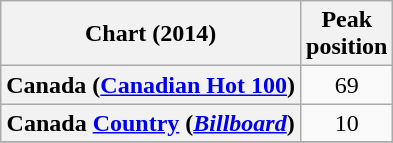<table class="wikitable sortable plainrowheaders" style="text-align:center;">
<tr>
<th>Chart (2014)</th>
<th>Peak <br> position</th>
</tr>
<tr>
<th scope="row">Canada (<a href='#'>Canadian Hot 100</a>)</th>
<td>69</td>
</tr>
<tr>
<th scope="row">Canada <a href='#'>Country</a> (<a href='#'><em>Billboard</em></a>)</th>
<td>10</td>
</tr>
<tr>
</tr>
</table>
